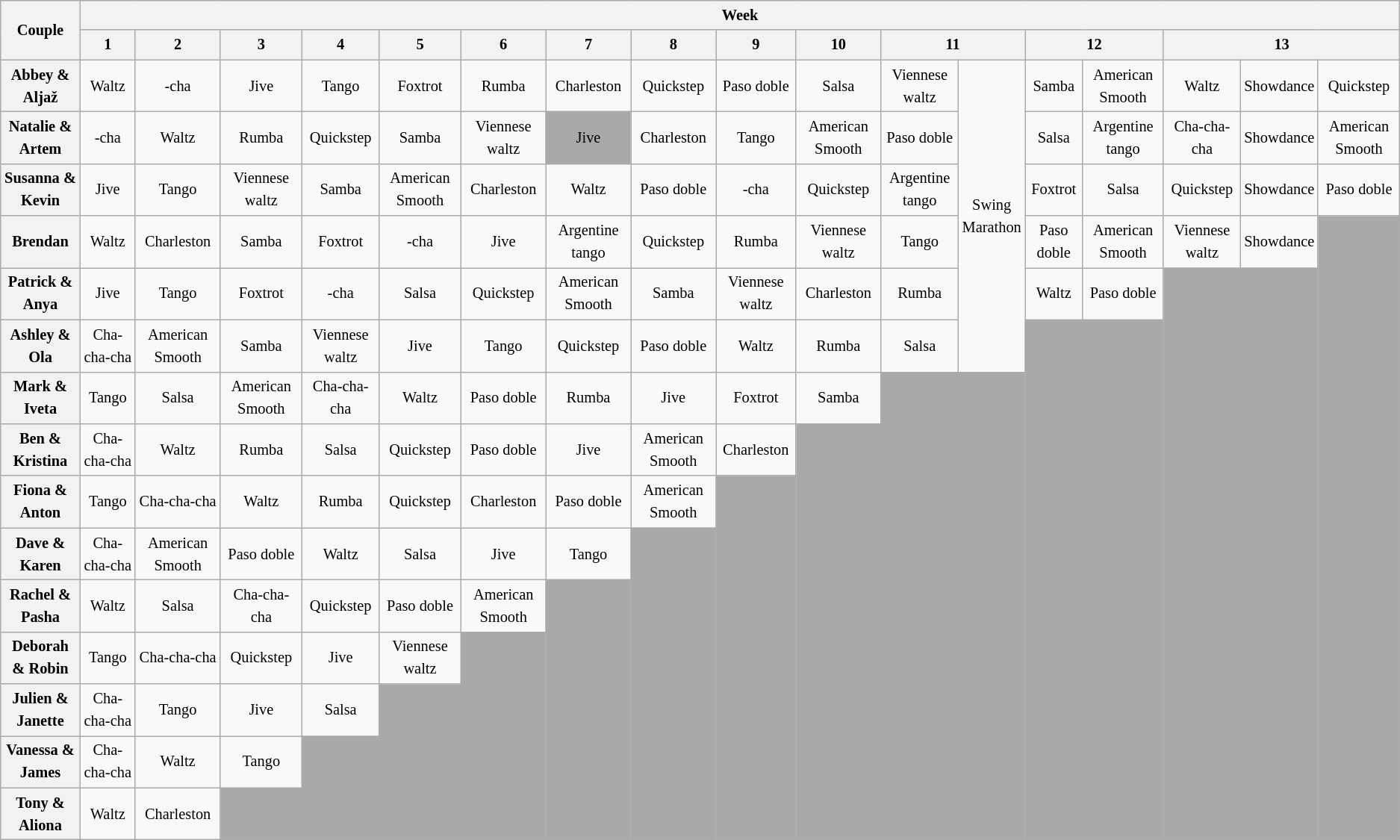<table class="wikitable unsortable" style="text-align:center; font-size:85%; line-height:20px">
<tr>
<th rowspan="2">Couple</th>
<th colspan="17">Week</th>
</tr>
<tr>
<th scope="col">1</th>
<th scope="col">2</th>
<th scope="col">3</th>
<th scope="col">4</th>
<th scope="col">5</th>
<th scope="col">6</th>
<th scope="col">7</th>
<th scope="col">8</th>
<th scope="col">9</th>
<th scope="col">10</th>
<th scope="col" colspan="2">11</th>
<th scope="col" colspan="2">12</th>
<th scope="col" colspan="3">13</th>
</tr>
<tr>
<th scope="row">Abbey & Aljaž</th>
<td>Waltz</td>
<td>-cha</td>
<td>Jive</td>
<td>Tango</td>
<td>Foxtrot</td>
<td>Rumba</td>
<td>Charleston</td>
<td>Quickstep</td>
<td>Paso doble</td>
<td>Salsa</td>
<td>Viennese waltz</td>
<td rowspan="6">Swing<br>Marathon</td>
<td>Samba</td>
<td>American Smooth</td>
<td>Waltz</td>
<td>Showdance</td>
<td>Quickstep</td>
</tr>
<tr>
<th scope="row">Natalie & Artem</th>
<td>-cha</td>
<td>Waltz</td>
<td>Rumba</td>
<td>Quickstep</td>
<td>Samba</td>
<td>Viennese waltz</td>
<td bgcolor="darkgray">Jive</td>
<td>Charleston</td>
<td>Tango</td>
<td>American Smooth</td>
<td>Paso doble</td>
<td>Salsa</td>
<td>Argentine tango</td>
<td>Cha-cha-cha</td>
<td>Showdance</td>
<td>American Smooth</td>
</tr>
<tr>
<th scope="row">Susanna & Kevin</th>
<td>Jive</td>
<td>Tango</td>
<td>Viennese waltz</td>
<td>Samba</td>
<td>American Smooth</td>
<td>Charleston</td>
<td>Waltz</td>
<td>Paso doble</td>
<td>-cha</td>
<td>Quickstep</td>
<td>Argentine tango</td>
<td>Foxtrot</td>
<td>Salsa</td>
<td>Quickstep</td>
<td>Showdance</td>
<td>Paso doble</td>
</tr>
<tr>
<th scope="row"> Brendan</th>
<td>Waltz</td>
<td>Charleston</td>
<td>Samba</td>
<td>Foxtrot</td>
<td>-cha</td>
<td>Jive</td>
<td>Argentine tango</td>
<td>Quickstep</td>
<td>Rumba</td>
<td>Viennese waltz</td>
<td>Tango</td>
<td>Paso doble</td>
<td>American Smooth</td>
<td>Viennese waltz</td>
<td>Showdance</td>
<td rowspan="12" bgcolor="darkgrey"></td>
</tr>
<tr>
<th scope="row">Patrick & Anya</th>
<td>Jive</td>
<td>Tango</td>
<td>Foxtrot</td>
<td>-cha</td>
<td>Salsa</td>
<td>Quickstep</td>
<td>American Smooth</td>
<td>Samba</td>
<td>Viennese waltz</td>
<td>Charleston</td>
<td>Rumba</td>
<td>Waltz</td>
<td>Paso doble</td>
<td colspan="2" rowspan="11" bgcolor="darkgrey"></td>
</tr>
<tr>
<th scope="row">Ashley & Ola</th>
<td>Cha-cha-cha</td>
<td>American Smooth</td>
<td>Samba</td>
<td>Viennese waltz</td>
<td>Jive</td>
<td>Tango</td>
<td>Quickstep</td>
<td>Paso doble</td>
<td>Waltz</td>
<td>Rumba</td>
<td>Salsa</td>
<td colspan="2" rowspan="10" bgcolor="darkgrey"></td>
</tr>
<tr>
<th scope="row">Mark & Iveta</th>
<td>Tango</td>
<td>Salsa</td>
<td>American Smooth</td>
<td>Cha-cha-cha</td>
<td>Waltz</td>
<td>Paso doble</td>
<td>Rumba</td>
<td>Jive</td>
<td>Foxtrot</td>
<td>Samba</td>
<td colspan="2" rowspan="9" bgcolor="darkgrey"></td>
</tr>
<tr>
<th scope="row">Ben & Kristina</th>
<td>Cha-cha-cha</td>
<td>Waltz</td>
<td>Rumba</td>
<td>Salsa</td>
<td>Quickstep</td>
<td>Paso doble</td>
<td>Jive</td>
<td>American Smooth</td>
<td>Charleston</td>
<td rowspan="8" bgcolor="darkgrey"></td>
</tr>
<tr>
<th scope="row">Fiona & Anton</th>
<td>Tango</td>
<td>Cha-cha-cha</td>
<td>Waltz</td>
<td>Rumba</td>
<td>Quickstep</td>
<td>Charleston</td>
<td>Paso doble</td>
<td>American Smooth</td>
<td rowspan="7" bgcolor="darkgrey"></td>
</tr>
<tr>
<th scope="row">Dave & Karen</th>
<td>Cha-cha-cha</td>
<td>American Smooth</td>
<td>Paso doble</td>
<td>Waltz</td>
<td>Salsa</td>
<td>Jive</td>
<td>Tango</td>
<td rowspan="6" bgcolor="darkgrey"></td>
</tr>
<tr>
<th scope="row">Rachel & Pasha</th>
<td>Waltz</td>
<td>Salsa</td>
<td>Cha-cha-cha</td>
<td>Quickstep</td>
<td>Paso doble</td>
<td>American Smooth</td>
<td rowspan="5" bgcolor="darkgrey"></td>
</tr>
<tr>
<th scope="row">Deborah & Robin</th>
<td>Tango</td>
<td>Cha-cha-cha</td>
<td>Quickstep</td>
<td>Jive</td>
<td>Viennese waltz</td>
<td rowspan="4" bgcolor="darkgrey"></td>
</tr>
<tr>
<th scope="row">Julien & Janette</th>
<td>Cha-cha-cha</td>
<td>Tango</td>
<td>Jive</td>
<td>Salsa</td>
<td rowspan="3" bgcolor="darkgrey"></td>
</tr>
<tr>
<th scope="row">Vanessa & James</th>
<td>Cha-cha-cha</td>
<td>Waltz</td>
<td>Tango</td>
<td rowspan="2" bgcolor="darkgrey"></td>
</tr>
<tr>
<th scope="row">Tony & Aliona</th>
<td>Waltz</td>
<td>Charleston</td>
<td bgcolor="darkgrey"></td>
</tr>
</table>
